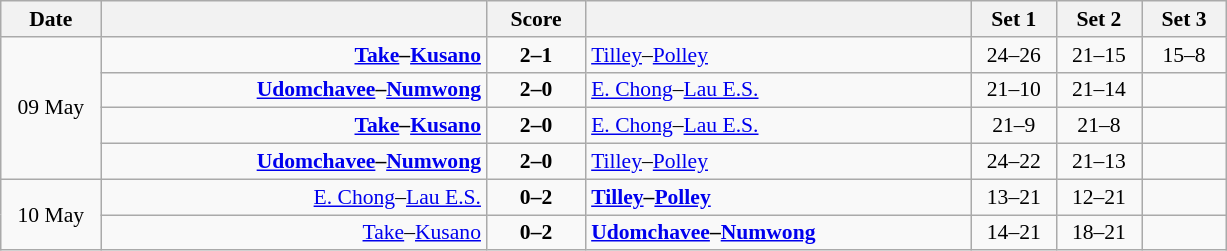<table class="wikitable" style="text-align: center; font-size:90% ">
<tr>
<th width="60">Date</th>
<th align="right" width="250"></th>
<th width="60">Score</th>
<th align="left" width="250"></th>
<th width="50">Set 1</th>
<th width="50">Set 2</th>
<th width="50">Set 3</th>
</tr>
<tr>
<td rowspan=4>09 May</td>
<td align=right><strong><a href='#'>Take</a>–<a href='#'>Kusano</a> </strong></td>
<td align=center><strong>2–1</strong></td>
<td align=left> <a href='#'>Tilley</a>–<a href='#'>Polley</a></td>
<td>24–26</td>
<td>21–15</td>
<td>15–8</td>
</tr>
<tr>
<td align=right><strong><a href='#'>Udomchavee</a>–<a href='#'>Numwong</a> </strong></td>
<td align=center><strong>2–0</strong></td>
<td align=left> <a href='#'>E. Chong</a>–<a href='#'>Lau E.S.</a></td>
<td>21–10</td>
<td>21–14</td>
<td></td>
</tr>
<tr>
<td align=right><strong><a href='#'>Take</a>–<a href='#'>Kusano</a> </strong></td>
<td align=center><strong>2–0</strong></td>
<td align=left> <a href='#'>E. Chong</a>–<a href='#'>Lau E.S.</a></td>
<td>21–9</td>
<td>21–8</td>
<td></td>
</tr>
<tr>
<td align=right><strong><a href='#'>Udomchavee</a>–<a href='#'>Numwong</a> </strong></td>
<td align=center><strong>2–0</strong></td>
<td align=left> <a href='#'>Tilley</a>–<a href='#'>Polley</a></td>
<td>24–22</td>
<td>21–13</td>
<td></td>
</tr>
<tr>
<td rowspan=2>10 May</td>
<td align=right><a href='#'>E. Chong</a>–<a href='#'>Lau E.S.</a> </td>
<td align=center><strong>0–2</strong></td>
<td align=left><strong> <a href='#'>Tilley</a>–<a href='#'>Polley</a></strong></td>
<td>13–21</td>
<td>12–21</td>
<td></td>
</tr>
<tr>
<td align=right><a href='#'>Take</a>–<a href='#'>Kusano</a> </td>
<td align=center><strong>0–2</strong></td>
<td align=left><strong> <a href='#'>Udomchavee</a>–<a href='#'>Numwong</a></strong></td>
<td>14–21</td>
<td>18–21</td>
<td></td>
</tr>
</table>
